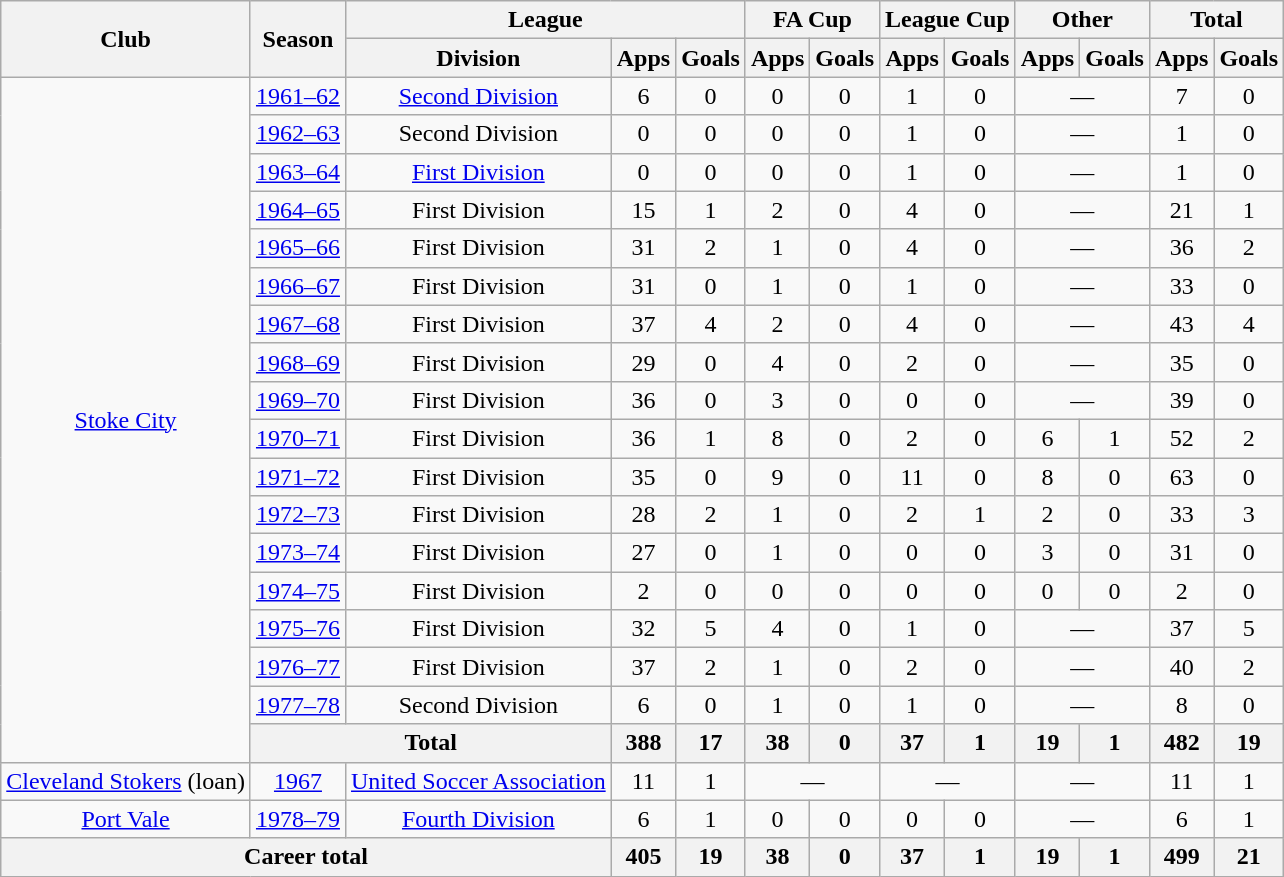<table class="wikitable" style="text-align:center">
<tr>
<th rowspan="2">Club</th>
<th rowspan="2">Season</th>
<th colspan="3">League</th>
<th colspan="2">FA Cup</th>
<th colspan="2">League Cup</th>
<th colspan="2">Other</th>
<th colspan="2">Total</th>
</tr>
<tr>
<th>Division</th>
<th>Apps</th>
<th>Goals</th>
<th>Apps</th>
<th>Goals</th>
<th>Apps</th>
<th>Goals</th>
<th>Apps</th>
<th>Goals</th>
<th>Apps</th>
<th>Goals</th>
</tr>
<tr>
<td rowspan="18"><a href='#'>Stoke City</a></td>
<td><a href='#'>1961–62</a></td>
<td><a href='#'>Second Division</a></td>
<td>6</td>
<td>0</td>
<td>0</td>
<td>0</td>
<td>1</td>
<td>0</td>
<td colspan=2>—</td>
<td>7</td>
<td>0</td>
</tr>
<tr>
<td><a href='#'>1962–63</a></td>
<td>Second Division</td>
<td>0</td>
<td>0</td>
<td>0</td>
<td>0</td>
<td>1</td>
<td>0</td>
<td colspan=2>—</td>
<td>1</td>
<td>0</td>
</tr>
<tr>
<td><a href='#'>1963–64</a></td>
<td><a href='#'>First Division</a></td>
<td>0</td>
<td>0</td>
<td>0</td>
<td>0</td>
<td>1</td>
<td>0</td>
<td colspan=2>—</td>
<td>1</td>
<td>0</td>
</tr>
<tr>
<td><a href='#'>1964–65</a></td>
<td>First Division</td>
<td>15</td>
<td>1</td>
<td>2</td>
<td>0</td>
<td>4</td>
<td>0</td>
<td colspan=2>—</td>
<td>21</td>
<td>1</td>
</tr>
<tr>
<td><a href='#'>1965–66</a></td>
<td>First Division</td>
<td>31</td>
<td>2</td>
<td>1</td>
<td>0</td>
<td>4</td>
<td>0</td>
<td colspan=2>—</td>
<td>36</td>
<td>2</td>
</tr>
<tr>
<td><a href='#'>1966–67</a></td>
<td>First Division</td>
<td>31</td>
<td>0</td>
<td>1</td>
<td>0</td>
<td>1</td>
<td>0</td>
<td colspan=2>—</td>
<td>33</td>
<td>0</td>
</tr>
<tr>
<td><a href='#'>1967–68</a></td>
<td>First Division</td>
<td>37</td>
<td>4</td>
<td>2</td>
<td>0</td>
<td>4</td>
<td>0</td>
<td colspan=2>—</td>
<td>43</td>
<td>4</td>
</tr>
<tr>
<td><a href='#'>1968–69</a></td>
<td>First Division</td>
<td>29</td>
<td>0</td>
<td>4</td>
<td>0</td>
<td>2</td>
<td>0</td>
<td colspan=2>—</td>
<td>35</td>
<td>0</td>
</tr>
<tr>
<td><a href='#'>1969–70</a></td>
<td>First Division</td>
<td>36</td>
<td>0</td>
<td>3</td>
<td>0</td>
<td>0</td>
<td>0</td>
<td colspan=2>—</td>
<td>39</td>
<td>0</td>
</tr>
<tr>
<td><a href='#'>1970–71</a></td>
<td>First Division</td>
<td>36</td>
<td>1</td>
<td>8</td>
<td>0</td>
<td>2</td>
<td>0</td>
<td>6</td>
<td>1</td>
<td>52</td>
<td>2</td>
</tr>
<tr>
<td><a href='#'>1971–72</a></td>
<td>First Division</td>
<td>35</td>
<td>0</td>
<td>9</td>
<td>0</td>
<td>11</td>
<td>0</td>
<td>8</td>
<td>0</td>
<td>63</td>
<td>0</td>
</tr>
<tr>
<td><a href='#'>1972–73</a></td>
<td>First Division</td>
<td>28</td>
<td>2</td>
<td>1</td>
<td>0</td>
<td>2</td>
<td>1</td>
<td>2</td>
<td>0</td>
<td>33</td>
<td>3</td>
</tr>
<tr>
<td><a href='#'>1973–74</a></td>
<td>First Division</td>
<td>27</td>
<td>0</td>
<td>1</td>
<td>0</td>
<td>0</td>
<td>0</td>
<td>3</td>
<td>0</td>
<td>31</td>
<td>0</td>
</tr>
<tr>
<td><a href='#'>1974–75</a></td>
<td>First Division</td>
<td>2</td>
<td>0</td>
<td>0</td>
<td>0</td>
<td>0</td>
<td>0</td>
<td>0</td>
<td>0</td>
<td>2</td>
<td>0</td>
</tr>
<tr>
<td><a href='#'>1975–76</a></td>
<td>First Division</td>
<td>32</td>
<td>5</td>
<td>4</td>
<td>0</td>
<td>1</td>
<td>0</td>
<td colspan=2>—</td>
<td>37</td>
<td>5</td>
</tr>
<tr>
<td><a href='#'>1976–77</a></td>
<td>First Division</td>
<td>37</td>
<td>2</td>
<td>1</td>
<td>0</td>
<td>2</td>
<td>0</td>
<td colspan=2>—</td>
<td>40</td>
<td>2</td>
</tr>
<tr>
<td><a href='#'>1977–78</a></td>
<td>Second Division</td>
<td>6</td>
<td>0</td>
<td>1</td>
<td>0</td>
<td>1</td>
<td>0</td>
<td colspan=2>—</td>
<td>8</td>
<td>0</td>
</tr>
<tr>
<th colspan="2">Total</th>
<th>388</th>
<th>17</th>
<th>38</th>
<th>0</th>
<th>37</th>
<th>1</th>
<th>19</th>
<th>1</th>
<th>482</th>
<th>19</th>
</tr>
<tr>
<td><a href='#'>Cleveland Stokers</a> (loan)</td>
<td><a href='#'>1967</a></td>
<td><a href='#'>United Soccer Association</a></td>
<td>11</td>
<td>1</td>
<td colspan="2">—</td>
<td colspan="2">—</td>
<td colspan="2">—</td>
<td>11</td>
<td>1</td>
</tr>
<tr>
<td><a href='#'>Port Vale</a></td>
<td><a href='#'>1978–79</a></td>
<td><a href='#'>Fourth Division</a></td>
<td>6</td>
<td>1</td>
<td>0</td>
<td>0</td>
<td>0</td>
<td>0</td>
<td colspan=2>—</td>
<td>6</td>
<td>1</td>
</tr>
<tr>
<th colspan="3">Career total</th>
<th>405</th>
<th>19</th>
<th>38</th>
<th>0</th>
<th>37</th>
<th>1</th>
<th>19</th>
<th>1</th>
<th>499</th>
<th>21</th>
</tr>
</table>
